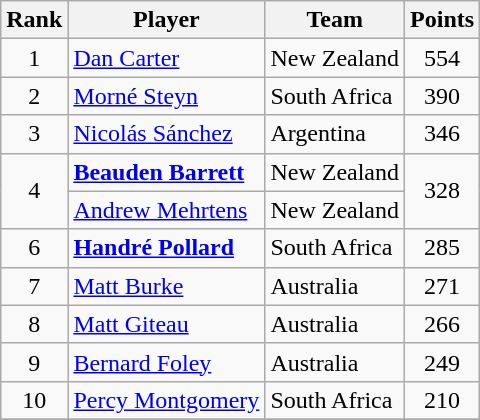<table class="wikitable">
<tr>
<th>Rank</th>
<th>Player</th>
<th>Team</th>
<th>Points</th>
</tr>
<tr>
<td align=center>1</td>
<td><a href='#'>Dan Carter</a></td>
<td> New Zealand</td>
<td align=center>554</td>
</tr>
<tr>
<td align=center>2</td>
<td><a href='#'>Morné Steyn</a></td>
<td> South Africa</td>
<td align=center>390</td>
</tr>
<tr>
<td align=center>3</td>
<td><a href='#'>Nicolás Sánchez</a></td>
<td> Argentina</td>
<td align=center>346</td>
</tr>
<tr>
<td rowspan=2 align=center>4</td>
<td><strong><a href='#'>Beauden Barrett</a></strong></td>
<td> New Zealand</td>
<td rowspan=2 align=center>328</td>
</tr>
<tr>
<td><a href='#'>Andrew Mehrtens</a></td>
<td> New Zealand</td>
</tr>
<tr>
<td align=center>6</td>
<td><strong><a href='#'>Handré Pollard</a></strong></td>
<td> South Africa</td>
<td align=center>285</td>
</tr>
<tr>
<td align=center>7</td>
<td><a href='#'>Matt Burke</a></td>
<td> Australia</td>
<td align=center>271</td>
</tr>
<tr>
<td align=center>8</td>
<td><a href='#'>Matt Giteau</a></td>
<td> Australia</td>
<td align=center>266</td>
</tr>
<tr>
<td align=center>9</td>
<td><a href='#'>Bernard Foley</a></td>
<td> Australia</td>
<td align=center>249</td>
</tr>
<tr>
<td align=center>10</td>
<td><a href='#'>Percy Montgomery</a></td>
<td> South Africa</td>
<td align=center>210</td>
</tr>
<tr>
</tr>
</table>
